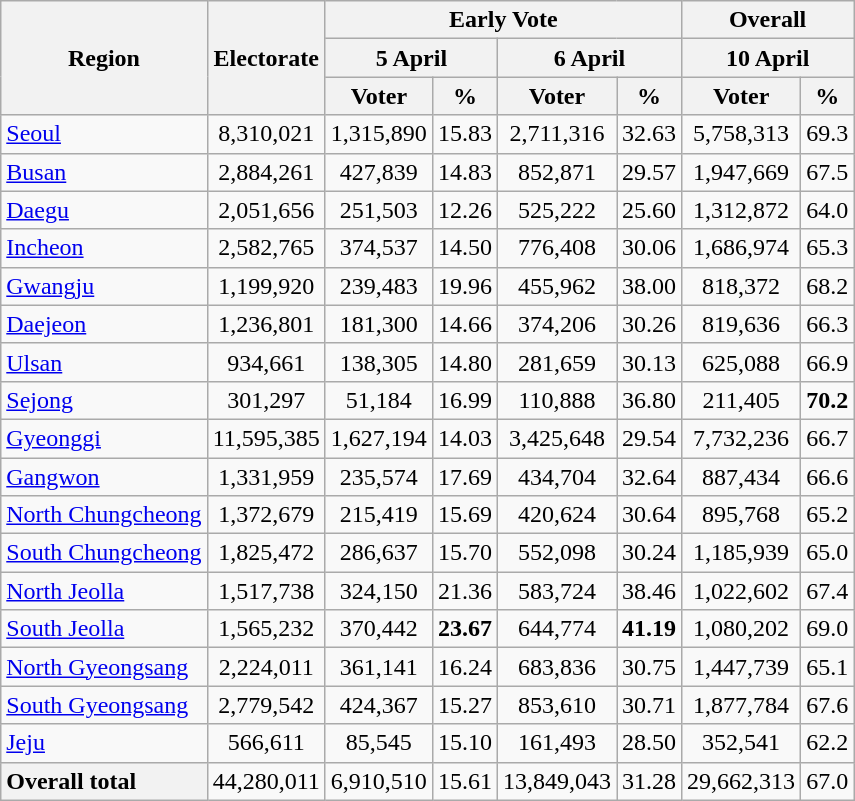<table class="wikitable nowrap sortable" style="text-align:center">
<tr>
<th rowspan="3">Region</th>
<th rowspan="3">Electorate</th>
<th colspan="4">Early Vote</th>
<th colspan="2">Overall</th>
</tr>
<tr>
<th colspan="2" style="width:40px" class="unsortable">5 April</th>
<th colspan="2" style="width:40px" class="unsortable">6 April</th>
<th colspan="2" style="width:40px" class="unsortable">10 April</th>
</tr>
<tr>
<th>Voter</th>
<th>%</th>
<th>Voter</th>
<th>%</th>
<th>Voter</th>
<th>%</th>
</tr>
<tr>
<td style="text-align:left"><a href='#'>Seoul</a></td>
<td>8,310,021</td>
<td>1,315,890</td>
<td>15.83</td>
<td>2,711,316</td>
<td>32.63</td>
<td>5,758,313</td>
<td>69.3</td>
</tr>
<tr>
<td style="text-align:left"><a href='#'>Busan</a></td>
<td>2,884,261</td>
<td>427,839</td>
<td>14.83</td>
<td>852,871</td>
<td>29.57</td>
<td>1,947,669</td>
<td>67.5</td>
</tr>
<tr>
<td style="text-align:left"><a href='#'>Daegu</a></td>
<td>2,051,656</td>
<td>251,503</td>
<td>12.26</td>
<td>525,222</td>
<td>25.60</td>
<td>1,312,872</td>
<td>64.0</td>
</tr>
<tr>
<td style="text-align:left"><a href='#'>Incheon</a></td>
<td>2,582,765</td>
<td>374,537</td>
<td>14.50</td>
<td>776,408</td>
<td>30.06</td>
<td>1,686,974</td>
<td>65.3</td>
</tr>
<tr>
<td style="text-align:left"><a href='#'>Gwangju</a></td>
<td>1,199,920</td>
<td>239,483</td>
<td>19.96</td>
<td>455,962</td>
<td>38.00</td>
<td>818,372</td>
<td>68.2</td>
</tr>
<tr>
<td style="text-align:left"><a href='#'>Daejeon</a></td>
<td>1,236,801</td>
<td>181,300</td>
<td>14.66</td>
<td>374,206</td>
<td>30.26</td>
<td>819,636</td>
<td>66.3</td>
</tr>
<tr>
<td style="text-align:left"><a href='#'>Ulsan</a></td>
<td>934,661</td>
<td>138,305</td>
<td>14.80</td>
<td>281,659</td>
<td>30.13</td>
<td>625,088</td>
<td>66.9</td>
</tr>
<tr>
<td style="text-align:left"><a href='#'>Sejong</a></td>
<td>301,297</td>
<td>51,184</td>
<td>16.99</td>
<td>110,888</td>
<td>36.80</td>
<td>211,405</td>
<td><strong>70.2</strong></td>
</tr>
<tr>
<td style="text-align:left"><a href='#'>Gyeonggi</a></td>
<td>11,595,385</td>
<td>1,627,194</td>
<td>14.03</td>
<td>3,425,648</td>
<td>29.54</td>
<td>7,732,236</td>
<td>66.7</td>
</tr>
<tr>
<td style="text-align:left"><a href='#'>Gangwon</a></td>
<td>1,331,959</td>
<td>235,574</td>
<td>17.69</td>
<td>434,704</td>
<td>32.64</td>
<td>887,434</td>
<td>66.6</td>
</tr>
<tr>
<td style="text-align:left" data-sort-value="Chungcheong N"><a href='#'>North Chungcheong</a></td>
<td>1,372,679</td>
<td>215,419</td>
<td>15.69</td>
<td>420,624</td>
<td>30.64</td>
<td>895,768</td>
<td>65.2</td>
</tr>
<tr>
<td style="text-align:left" data-sort-value="Chungcheong S"><a href='#'>South Chungcheong</a></td>
<td>1,825,472</td>
<td>286,637</td>
<td>15.70</td>
<td>552,098</td>
<td>30.24</td>
<td>1,185,939</td>
<td>65.0</td>
</tr>
<tr>
<td style="text-align:left" data-sort-value="Jeolla N"><a href='#'>North Jeolla</a></td>
<td>1,517,738</td>
<td>324,150</td>
<td>21.36</td>
<td>583,724</td>
<td>38.46</td>
<td>1,022,602</td>
<td>67.4</td>
</tr>
<tr>
<td style="text-align:left" data-sort-value="Jeolla S"><a href='#'>South Jeolla</a></td>
<td>1,565,232</td>
<td>370,442</td>
<td><strong>23.67</strong></td>
<td>644,774</td>
<td><strong>41.19</strong></td>
<td>1,080,202</td>
<td>69.0</td>
</tr>
<tr>
<td style="text-align:left" data-sort-value="Gyeongsang N"><a href='#'>North Gyeongsang</a></td>
<td>2,224,011</td>
<td>361,141</td>
<td>16.24</td>
<td>683,836</td>
<td>30.75</td>
<td>1,447,739</td>
<td>65.1</td>
</tr>
<tr>
<td style="text-align:left" data-sort-value="Gyeongsang S"><a href='#'>South Gyeongsang</a></td>
<td>2,779,542</td>
<td>424,367</td>
<td>15.27</td>
<td>853,610</td>
<td>30.71</td>
<td>1,877,784</td>
<td>67.6</td>
</tr>
<tr>
<td style="text-align:left"><a href='#'>Jeju</a></td>
<td>566,611</td>
<td>85,545</td>
<td>15.10</td>
<td>161,493</td>
<td>28.50</td>
<td>352,541</td>
<td>62.2</td>
</tr>
<tr class="sortbottom">
<th style="text-align:left">Overall total</th>
<td>44,280,011</td>
<td>6,910,510</td>
<td>15.61</td>
<td>13,849,043</td>
<td>31.28</td>
<td>29,662,313</td>
<td>67.0</td>
</tr>
</table>
